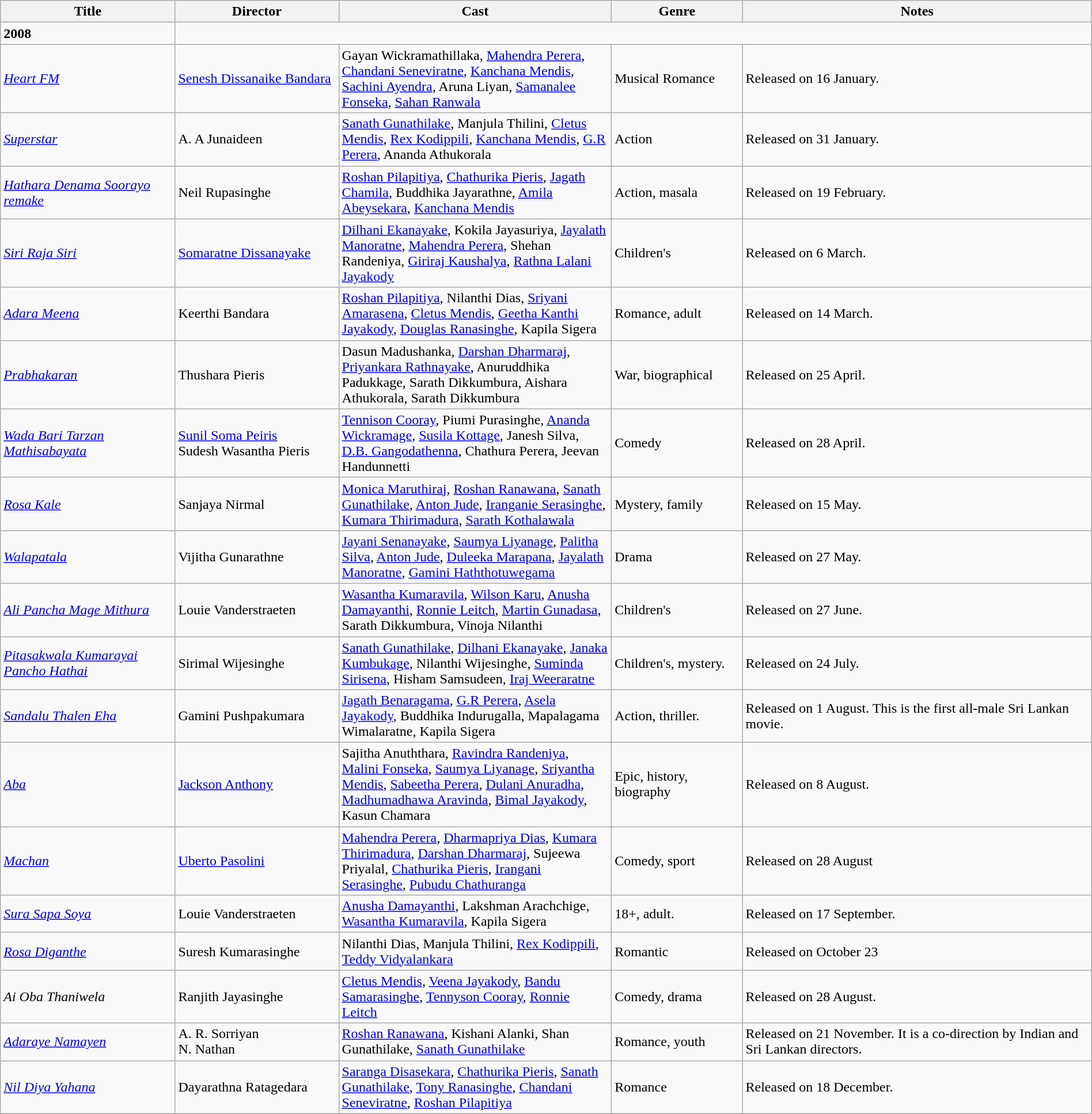<table class="wikitable" style="width:100%;">
<tr>
<th style="width:16%;">Title</th>
<th style="width:15%;">Director</th>
<th style="width:25%;">Cast</th>
<th style="width:12%;">Genre</th>
<th style="width:32%;">Notes</th>
</tr>
<tr>
<td><strong>2008</strong></td>
</tr>
<tr>
<td><em><a href='#'>Heart FM</a></em></td>
<td><a href='#'>Senesh Dissanaike Bandara</a></td>
<td>Gayan Wickramathillaka, <a href='#'>Mahendra Perera</a>, <a href='#'>Chandani Seneviratne</a>, <a href='#'>Kanchana Mendis</a>, <a href='#'>Sachini Ayendra</a>, Aruna Liyan, <a href='#'>Samanalee Fonseka</a>, <a href='#'>Sahan Ranwala</a></td>
<td>Musical Romance</td>
<td>Released on 16 January.</td>
</tr>
<tr>
<td><em><a href='#'>Superstar</a></em></td>
<td>A. A Junaideen</td>
<td><a href='#'>Sanath Gunathilake</a>, Manjula Thilini, <a href='#'>Cletus Mendis</a>, <a href='#'>Rex Kodippili</a>, <a href='#'>Kanchana Mendis</a>, <a href='#'>G.R Perera</a>, Ananda Athukorala</td>
<td>Action</td>
<td>Released on 31 January.</td>
</tr>
<tr>
<td><em><a href='#'>Hathara Denama Soorayo remake</a></em></td>
<td>Neil Rupasinghe</td>
<td><a href='#'>Roshan Pilapitiya</a>, <a href='#'>Chathurika Pieris</a>, <a href='#'>Jagath Chamila</a>, Buddhika Jayarathne, <a href='#'>Amila Abeysekara</a>, <a href='#'>Kanchana Mendis</a></td>
<td>Action, masala</td>
<td>Released on 19 February.</td>
</tr>
<tr>
<td><em><a href='#'>Siri Raja Siri</a></em></td>
<td><a href='#'>Somaratne Dissanayake</a></td>
<td><a href='#'>Dilhani Ekanayake</a>, Kokila Jayasuriya, <a href='#'>Jayalath Manoratne</a>, <a href='#'>Mahendra Perera</a>, Shehan Randeniya, <a href='#'>Giriraj Kaushalya</a>, <a href='#'>Rathna Lalani Jayakody</a></td>
<td>Children's</td>
<td>Released on 6 March.</td>
</tr>
<tr>
<td><em><a href='#'>Adara Meena</a></em></td>
<td>Keerthi Bandara</td>
<td><a href='#'>Roshan Pilapitiya</a>, Nilanthi Dias, <a href='#'>Sriyani Amarasena</a>, <a href='#'>Cletus Mendis</a>, <a href='#'>Geetha Kanthi Jayakody</a>, <a href='#'>Douglas Ranasinghe</a>, Kapila Sigera</td>
<td>Romance, adult</td>
<td>Released on 14 March.</td>
</tr>
<tr>
<td><em><a href='#'>Prabhakaran</a></em></td>
<td>Thushara Pieris</td>
<td>Dasun Madushanka, <a href='#'>Darshan Dharmaraj</a>, <a href='#'>Priyankara Rathnayake</a>, Anuruddhika Padukkage, Sarath Dikkumbura, Aishara Athukorala, Sarath Dikkumbura</td>
<td>War, biographical</td>
<td>Released on 25 April.</td>
</tr>
<tr>
<td><em><a href='#'>Wada Bari Tarzan Mathisabayata</a></em></td>
<td><a href='#'>Sunil Soma Peiris</a> <br> Sudesh Wasantha Pieris</td>
<td><a href='#'>Tennison Cooray</a>, Piumi Purasinghe, <a href='#'>Ananda Wickramage</a>, <a href='#'>Susila Kottage</a>, Janesh Silva, <a href='#'>D.B. Gangodathenna</a>, Chathura Perera, Jeevan Handunnetti</td>
<td>Comedy</td>
<td>Released on 28 April.</td>
</tr>
<tr>
<td><em><a href='#'>Rosa Kale</a></em></td>
<td>Sanjaya Nirmal</td>
<td><a href='#'>Monica Maruthiraj</a>, <a href='#'>Roshan Ranawana</a>, <a href='#'>Sanath Gunathilake</a>, <a href='#'>Anton Jude</a>, <a href='#'>Iranganie Serasinghe</a>, <a href='#'>Kumara Thirimadura</a>, <a href='#'>Sarath Kothalawala</a></td>
<td>Mystery, family</td>
<td>Released on 15 May.</td>
</tr>
<tr>
<td><em><a href='#'>Walapatala</a></em></td>
<td>Vijitha Gunarathne</td>
<td><a href='#'>Jayani Senanayake</a>, <a href='#'>Saumya Liyanage</a>, <a href='#'>Palitha Silva</a>, <a href='#'>Anton Jude</a>, <a href='#'>Duleeka Marapana</a>, <a href='#'>Jayalath Manoratne</a>, <a href='#'>Gamini Haththotuwegama</a></td>
<td>Drama</td>
<td>Released on 27 May.</td>
</tr>
<tr>
<td><em><a href='#'>Ali Pancha Mage Mithura</a></em></td>
<td>Louie Vanderstraeten</td>
<td><a href='#'>Wasantha Kumaravila</a>, <a href='#'>Wilson Karu</a>, <a href='#'>Anusha Damayanthi</a>, <a href='#'>Ronnie Leitch</a>, <a href='#'>Martin Gunadasa</a>, Sarath Dikkumbura, Vinoja Nilanthi</td>
<td>Children's</td>
<td>Released on 27 June.</td>
</tr>
<tr>
<td><em><a href='#'>Pitasakwala Kumarayai Pancho Hathai</a></em></td>
<td>Sirimal Wijesinghe</td>
<td><a href='#'>Sanath Gunathilake</a>, <a href='#'>Dilhani Ekanayake</a>, <a href='#'>Janaka Kumbukage</a>, Nilanthi Wijesinghe, <a href='#'>Suminda Sirisena</a>, Hisham Samsudeen, <a href='#'>Iraj Weeraratne</a></td>
<td>Children's, mystery.</td>
<td>Released on 24 July.</td>
</tr>
<tr>
<td><em><a href='#'>Sandalu Thalen Eha</a></em></td>
<td>Gamini Pushpakumara</td>
<td><a href='#'>Jagath Benaragama</a>, <a href='#'>G.R Perera</a>, <a href='#'>Asela Jayakody</a>, Buddhika Indurugalla, Mapalagama Wimalaratne, Kapila Sigera</td>
<td>Action, thriller.</td>
<td>Released on 1 August. This is the first all-male Sri Lankan movie.</td>
</tr>
<tr>
<td><em><a href='#'>Aba</a></em></td>
<td><a href='#'>Jackson Anthony</a></td>
<td>Sajitha Anuththara, <a href='#'>Ravindra Randeniya</a>, <a href='#'>Malini Fonseka</a>, <a href='#'>Saumya Liyanage</a>, <a href='#'>Sriyantha Mendis</a>, <a href='#'>Sabeetha Perera</a>, <a href='#'>Dulani Anuradha</a>, <a href='#'>Madhumadhawa Aravinda</a>, <a href='#'>Bimal Jayakody</a>, Kasun Chamara</td>
<td>Epic, history, biography</td>
<td>Released on 8 August.</td>
</tr>
<tr>
<td><em><a href='#'>Machan</a></em></td>
<td><a href='#'>Uberto Pasolini</a></td>
<td><a href='#'>Mahendra Perera</a>, <a href='#'>Dharmapriya Dias</a>, <a href='#'>Kumara Thirimadura</a>, <a href='#'>Darshan Dharmaraj</a>, Sujeewa Priyalal, <a href='#'>Chathurika Pieris</a>, <a href='#'>Irangani Serasinghe</a>, <a href='#'>Pubudu Chathuranga</a></td>
<td>Comedy, sport</td>
<td>Released on 28 August</td>
</tr>
<tr>
<td><em><a href='#'>Sura Sapa Soya</a></em></td>
<td>Louie Vanderstraeten</td>
<td><a href='#'>Anusha Damayanthi</a>, Lakshman Arachchige, <a href='#'>Wasantha Kumaravila</a>, Kapila Sigera</td>
<td>18+, adult.</td>
<td>Released on 17 September.</td>
</tr>
<tr>
<td><em><a href='#'>Rosa Diganthe</a></em></td>
<td>Suresh Kumarasinghe</td>
<td>Nilanthi Dias, Manjula Thilini, <a href='#'>Rex Kodippili</a>, <a href='#'>Teddy Vidyalankara</a></td>
<td>Romantic</td>
<td>Released on October 23</td>
</tr>
<tr>
<td><em>Ai Oba Thaniwela</em></td>
<td>Ranjith Jayasinghe</td>
<td><a href='#'>Cletus Mendis</a>, <a href='#'>Veena Jayakody</a>, <a href='#'>Bandu Samarasinghe</a>, <a href='#'>Tennyson Cooray</a>, <a href='#'>Ronnie Leitch</a></td>
<td>Comedy, drama</td>
<td>Released on 28 August.</td>
</tr>
<tr>
<td><em><a href='#'>Adaraye Namayen</a></em></td>
<td>A. R. Sorriyan <br> N. Nathan</td>
<td><a href='#'>Roshan Ranawana</a>, Kishani Alanki, Shan Gunathilake, <a href='#'>Sanath Gunathilake</a></td>
<td>Romance, youth</td>
<td>Released on 21 November. It is a co-direction by Indian and Sri Lankan directors.</td>
</tr>
<tr>
<td><em><a href='#'>Nil Diya Yahana</a></em></td>
<td>Dayarathna Ratagedara</td>
<td><a href='#'>Saranga Disasekara</a>, <a href='#'>Chathurika Pieris</a>, <a href='#'>Sanath Gunathilake</a>, <a href='#'>Tony Ranasinghe</a>, <a href='#'>Chandani Seneviratne</a>, <a href='#'>Roshan Pilapitiya</a></td>
<td>Romance</td>
<td>Released on 18 December.</td>
</tr>
</table>
